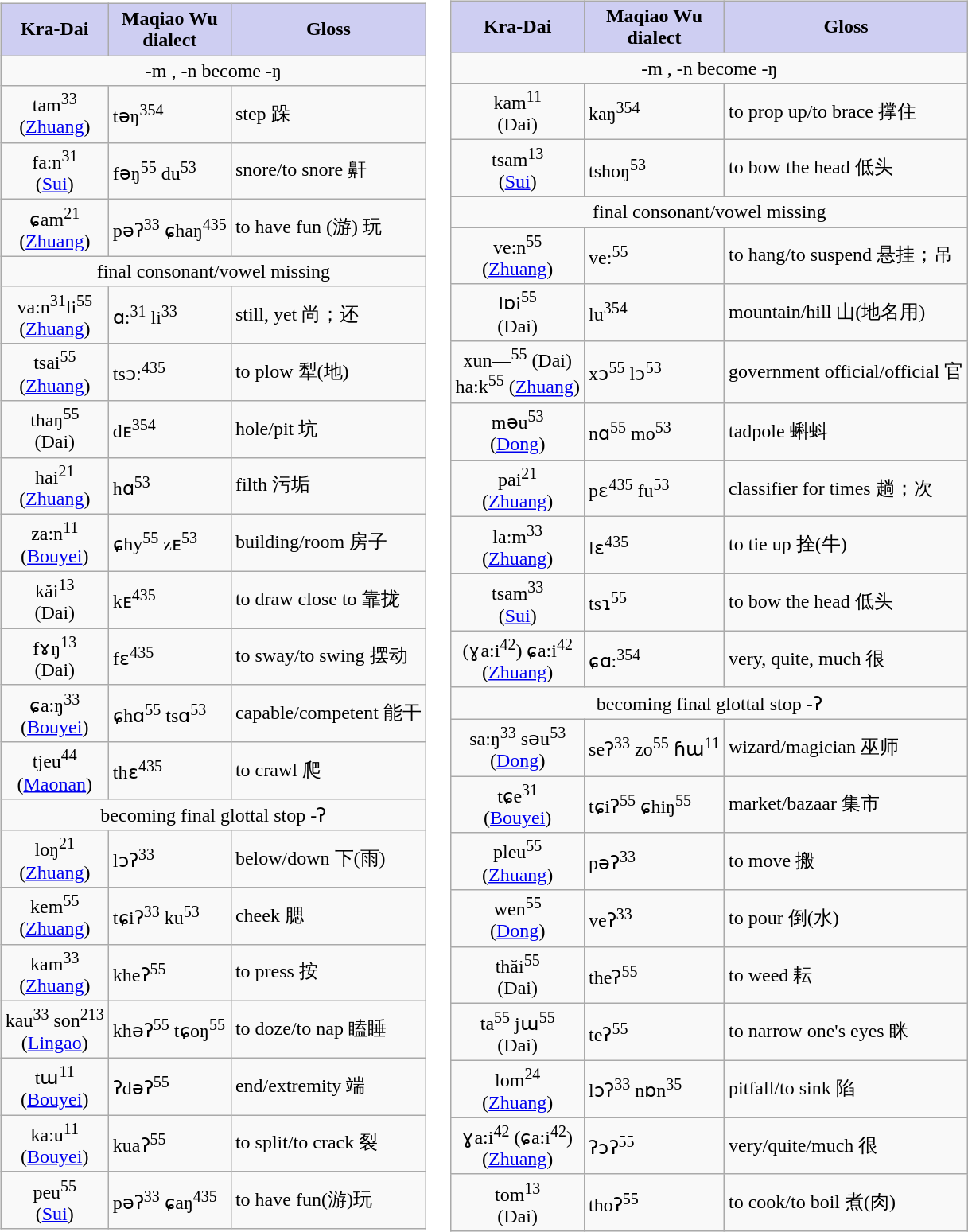<table>
<tr>
<td><br><table class="wikitable mw-collapsible">
<tr>
<th style="background-color:#CECEF2">Kra-Dai</th>
<th style="background-color:#CECEF2">Maqiao Wu<br>dialect</th>
<th style="background-color:#CECEF2">Gloss</th>
</tr>
<tr>
<td align=center colspan=3>-m , -n become -ŋ</td>
</tr>
<tr>
<td align=center>tam<sup>33</sup> <br>(<a href='#'>Zhuang</a>)</td>
<td>təŋ<sup>354</sup></td>
<td>step 跺</td>
</tr>
<tr>
<td align=center>fa:n<sup>31</sup> <br>(<a href='#'>Sui</a>)</td>
<td>fəŋ<sup>55</sup> du<sup>53</sup></td>
<td>snore/to snore 鼾</td>
</tr>
<tr>
<td align=center>ɕam<sup>21</sup> <br>(<a href='#'>Zhuang</a>)</td>
<td>pəʔ<sup>33</sup> ɕhaŋ<sup>435</sup></td>
<td>to have fun (游) 玩</td>
</tr>
<tr>
<td align=center colspan=3>final consonant/vowel missing</td>
</tr>
<tr>
<td align=center>va:n<sup>31</sup>li<sup>55</sup> <br>(<a href='#'>Zhuang</a>)</td>
<td>ɑ:<sup>31</sup> li<sup>33</sup></td>
<td>still, yet 尚；还</td>
</tr>
<tr>
<td align=center>tsai<sup>55</sup> <br>(<a href='#'>Zhuang</a>)</td>
<td>tsɔ:<sup>435</sup></td>
<td>to plow 犁(地)</td>
</tr>
<tr>
<td align=center>thaŋ<sup>55</sup> <br>(Dai)</td>
<td>dᴇ<sup>354</sup></td>
<td>hole/pit 坑</td>
</tr>
<tr>
<td align=center>hai<sup>21</sup> <br>(<a href='#'>Zhuang</a>)</td>
<td>hɑ<sup>53</sup></td>
<td>filth 污垢</td>
</tr>
<tr>
<td align=center>za:n<sup>11</sup> <br>(<a href='#'>Bouyei</a>)</td>
<td>ɕhy<sup>55</sup> zᴇ<sup>53</sup></td>
<td>building/room 房子</td>
</tr>
<tr>
<td align=center>kăi<sup>13</sup> <br>(Dai)</td>
<td>kᴇ<sup>435</sup></td>
<td>to draw close to 靠拢</td>
</tr>
<tr>
<td align=center>fɤŋ<sup>13</sup> <br>(Dai)</td>
<td>fɛ<sup>435</sup></td>
<td>to sway/to swing 摆动</td>
</tr>
<tr>
<td align=center>ɕa:ŋ<sup>33</sup> <br>(<a href='#'>Bouyei</a>)</td>
<td>ɕhɑ<sup>55</sup> tsɑ<sup>53</sup></td>
<td>capable/competent 能干</td>
</tr>
<tr>
<td align=center>tjeu<sup>44</sup> <br>(<a href='#'>Maonan</a>)</td>
<td>thɛ<sup>435</sup></td>
<td>to crawl 爬</td>
</tr>
<tr>
<td align=center colspan=3>becoming final glottal stop -ʔ</td>
</tr>
<tr>
<td align=center>loŋ<sup>21</sup> <br>(<a href='#'>Zhuang</a>)</td>
<td>lɔʔ<sup>33</sup></td>
<td>below/down 下(雨)</td>
</tr>
<tr>
<td align=center>kem<sup>55</sup> <br>(<a href='#'>Zhuang</a>)</td>
<td>tɕiʔ<sup>33</sup> ku<sup>53</sup></td>
<td>cheek 腮</td>
</tr>
<tr>
<td align=center>kam<sup>33</sup> <br>(<a href='#'>Zhuang</a>)</td>
<td>kheʔ<sup>55</sup></td>
<td>to press 按</td>
</tr>
<tr>
<td align=center>kau<sup>33</sup> son<sup>213</sup> <br>(<a href='#'>Lingao</a>)</td>
<td>khəʔ<sup>55</sup> tɕoŋ<sup>55</sup></td>
<td>to doze/to nap 瞌睡</td>
</tr>
<tr>
<td align=center>tɯ<sup>11</sup> <br>(<a href='#'>Bouyei</a>)</td>
<td>ʔdəʔ<sup>55</sup></td>
<td>end/extremity 端</td>
</tr>
<tr>
<td align=center>ka:u<sup>11</sup> <br>(<a href='#'>Bouyei</a>)</td>
<td>kuaʔ<sup>55</sup></td>
<td>to split/to crack 裂</td>
</tr>
<tr>
<td align=center>peu<sup>55</sup> <br>(<a href='#'>Sui</a>)</td>
<td>pəʔ<sup>33</sup> ɕaŋ<sup>435</sup></td>
<td>to have fun(游)玩</td>
</tr>
</table>
</td>
<td><br><table class="wikitable mw-collapsible">
<tr>
<th style="background-color:#CECEF2">Kra-Dai</th>
<th style="background-color:#CECEF2">Maqiao Wu<br>dialect</th>
<th style="background-color:#CECEF2">Gloss</th>
</tr>
<tr>
<td align=center colspan=3>-m , -n become -ŋ</td>
</tr>
<tr>
<td align=center>kam<sup>11</sup><br>(Dai)</td>
<td>kaŋ<sup>354</sup></td>
<td>to prop up/to brace 撑住</td>
</tr>
<tr>
<td align=center>tsam<sup>13</sup><br>(<a href='#'>Sui</a>)</td>
<td>tshoŋ<sup>53</sup></td>
<td>to bow the head 低头</td>
</tr>
<tr>
<td align=center colspan=3>final consonant/vowel missing</td>
</tr>
<tr>
<td align=center>ve:n<sup>55</sup><br>(<a href='#'>Zhuang</a>)</td>
<td>ve:<sup>55</sup></td>
<td>to hang/to suspend 悬挂；吊</td>
</tr>
<tr>
<td align=center>lɒi<sup>55</sup><br>(Dai)</td>
<td>lu<sup>354</sup></td>
<td>mountain/hill 山(地名用)</td>
</tr>
<tr>
<td align=center>xun—<sup>55</sup> (Dai)<br>ha:k<sup>55</sup> (<a href='#'>Zhuang</a>)</td>
<td>xɔ<sup>55</sup> lɔ<sup>53</sup></td>
<td>government official/official 官</td>
</tr>
<tr>
<td align=center>məu<sup>53</sup><br>(<a href='#'>Dong</a>)</td>
<td>nɑ<sup>55</sup> mo<sup>53</sup></td>
<td>tadpole 蝌蚪</td>
</tr>
<tr>
<td align=center>pai<sup>21</sup><br>(<a href='#'>Zhuang</a>)</td>
<td>pɛ<sup>435</sup> fu<sup>53</sup></td>
<td>classifier for times 趟；次</td>
</tr>
<tr>
<td align=center>la:m<sup>33</sup><br>(<a href='#'>Zhuang</a>)</td>
<td>lɛ<sup>435</sup></td>
<td>to tie up 拴(牛)</td>
</tr>
<tr>
<td align=center>tsam<sup>33</sup><br>(<a href='#'>Sui</a>)</td>
<td>tsɿ<sup>55</sup></td>
<td>to bow the head 低头</td>
</tr>
<tr>
<td align=center>(ɣa:i<sup>42</sup>) ɕa:i<sup>42</sup><br>(<a href='#'>Zhuang</a>)</td>
<td>ɕɑ:<sup>354</sup></td>
<td>very, quite, much 很</td>
</tr>
<tr>
<td align=center colspan=3>becoming final glottal stop -ʔ</td>
</tr>
<tr>
<td align=center>sa:ŋ<sup>33</sup> səu<sup>53</sup><br>(<a href='#'>Dong</a>)</td>
<td>seʔ<sup>33</sup> zo<sup>55</sup> ɦɯ<sup>11</sup></td>
<td>wizard/magician 巫师</td>
</tr>
<tr>
<td align=center>tɕe<sup>31</sup><br>(<a href='#'>Bouyei</a>)</td>
<td>tɕiʔ<sup>55</sup> ɕhiŋ<sup>55</sup></td>
<td>market/bazaar 集市</td>
</tr>
<tr>
<td align=center>pleu<sup>55</sup><br>(<a href='#'>Zhuang</a>)</td>
<td>pəʔ<sup>33</sup></td>
<td>to move 搬</td>
</tr>
<tr>
<td align=center>wen<sup>55</sup><br>(<a href='#'>Dong</a>)</td>
<td>veʔ<sup>33</sup></td>
<td>to pour 倒(水)</td>
</tr>
<tr>
<td align=center>thăi<sup>55</sup><br>(Dai)</td>
<td>theʔ<sup>55</sup></td>
<td>to weed 耘</td>
</tr>
<tr>
<td align=center>ta<sup>55</sup> jɯ<sup>55</sup><br>(Dai)</td>
<td>teʔ<sup>55</sup></td>
<td>to narrow one's eyes 眯</td>
</tr>
<tr>
<td align=center>lom<sup>24</sup><br>(<a href='#'>Zhuang</a>)</td>
<td>lɔʔ<sup>33</sup> nɒn<sup>35</sup></td>
<td>pitfall/to sink 陷</td>
</tr>
<tr>
<td align=center>ɣa:i<sup>42</sup> (ɕa:i<sup>42</sup>)<br>(<a href='#'>Zhuang</a>)</td>
<td>ʔɔʔ<sup>55</sup></td>
<td>very/quite/much 很</td>
</tr>
<tr>
<td align=center>tom<sup>13</sup> <br>(Dai)</td>
<td>thoʔ<sup>55</sup></td>
<td>to cook/to boil 煮(肉)</td>
</tr>
</table>
</td>
</tr>
</table>
